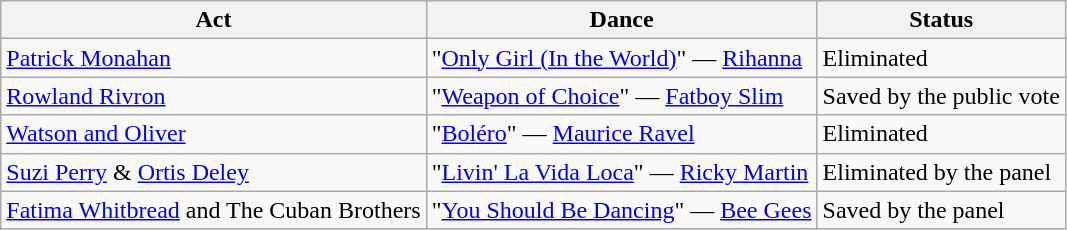<table class="wikitable">
<tr>
<th>Act</th>
<th>Dance</th>
<th>Status</th>
</tr>
<tr>
<td><a href='#'>Patrick Monahan</a></td>
<td>"<a href='#'>Only Girl (In the World)</a>" — <a href='#'>Rihanna</a></td>
<td>Eliminated</td>
</tr>
<tr>
<td><a href='#'>Rowland Rivron</a></td>
<td>"<a href='#'>Weapon of Choice</a>"  — <a href='#'>Fatboy Slim</a></td>
<td>Saved by the public vote</td>
</tr>
<tr>
<td><a href='#'>Watson and Oliver</a></td>
<td>"<a href='#'>Boléro</a>" — <a href='#'>Maurice Ravel</a></td>
<td>Eliminated</td>
</tr>
<tr>
<td><a href='#'>Suzi Perry</a> & <a href='#'>Ortis Deley</a></td>
<td>"<a href='#'>Livin' La Vida Loca</a>" — <a href='#'>Ricky Martin</a></td>
<td>Eliminated by the panel</td>
</tr>
<tr>
<td><a href='#'>Fatima Whitbread</a> and The Cuban Brothers</td>
<td>"<a href='#'>You Should Be Dancing</a>" — <a href='#'>Bee Gees</a></td>
<td>Saved by the panel</td>
</tr>
</table>
